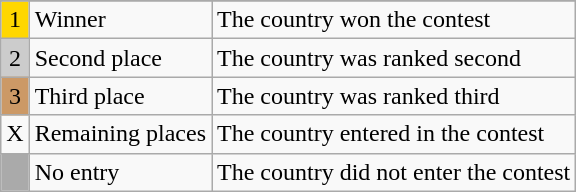<table class="wikitable">
<tr>
</tr>
<tr>
<td style="background-color:#FFD700; text-align:center;">1</td>
<td>Winner</td>
<td>The country won the contest</td>
</tr>
<tr>
<td style="background-color:#CCC; text-align:center;">2</td>
<td>Second place</td>
<td>The country was ranked second</td>
</tr>
<tr>
<td style="background-color:#C96; text-align:center;">3</td>
<td>Third place</td>
<td>The country was ranked third</td>
</tr>
<tr>
<td style="text-align:center;">X</td>
<td>Remaining places</td>
<td>The country entered in the contest</td>
</tr>
<tr>
<td style="background-color:#AAA;"></td>
<td>No entry</td>
<td>The country did not enter the contest</td>
</tr>
</table>
